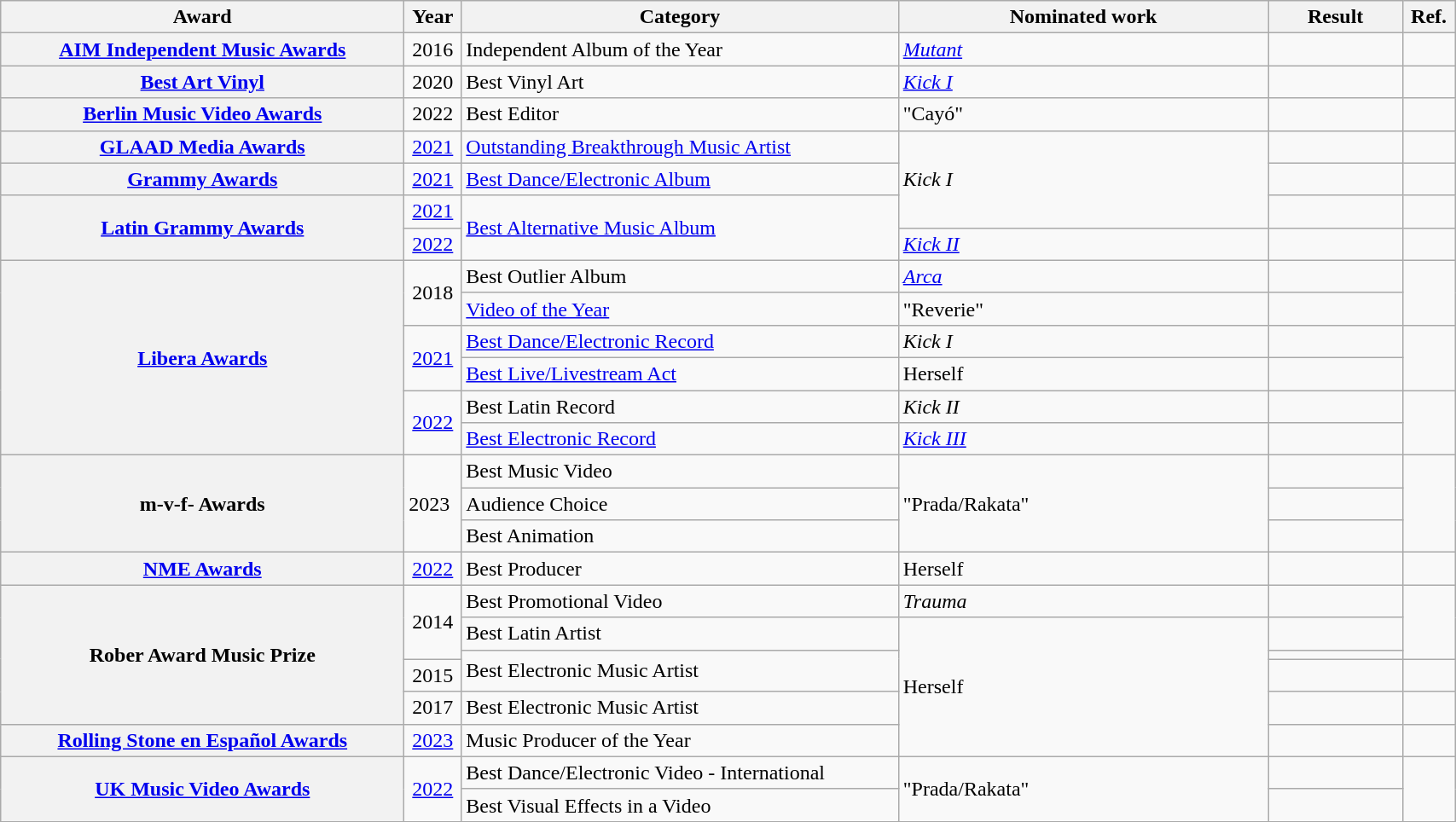<table class="wikitable sortable plainrowheaders" style="width:90%;">
<tr>
<th style="width:24%;">Award</th>
<th width=3%>Year</th>
<th style="width:26%;">Category</th>
<th style="width:22%;">Nominated work</th>
<th style="width:8%;">Result</th>
<th style="width:3%;">Ref.</th>
</tr>
<tr>
<th scope="row"><a href='#'>AIM Independent Music Awards</a></th>
<td align="center">2016</td>
<td>Independent Album of the Year</td>
<td><em><a href='#'>Mutant</a></em></td>
<td></td>
<td></td>
</tr>
<tr>
<th scope="row"><a href='#'>Best Art Vinyl</a></th>
<td align="center">2020</td>
<td>Best Vinyl Art</td>
<td><em><a href='#'>Kick I</a></em></td>
<td></td>
<td></td>
</tr>
<tr>
<th scope="row"><a href='#'>Berlin Music Video Awards</a></th>
<td align="center">2022</td>
<td>Best Editor</td>
<td>"Cayó"</td>
<td></td>
<td></td>
</tr>
<tr>
<th scope="row"><a href='#'>GLAAD Media Awards</a></th>
<td align="center"><a href='#'>2021</a></td>
<td><a href='#'>Outstanding Breakthrough Music Artist</a></td>
<td rowspan="3"><em>Kick I</em></td>
<td></td>
<td></td>
</tr>
<tr>
<th scope="row"><a href='#'>Grammy Awards</a></th>
<td align="center"><a href='#'>2021</a></td>
<td><a href='#'>Best Dance/Electronic Album</a></td>
<td></td>
<td></td>
</tr>
<tr>
<th scope="row" rowspan="2"><a href='#'>Latin Grammy Awards</a></th>
<td align="center"><a href='#'>2021</a></td>
<td rowspan="2"><a href='#'>Best Alternative Music Album</a></td>
<td></td>
<td></td>
</tr>
<tr>
<td align="center"><a href='#'>2022</a></td>
<td><em><a href='#'>Kick II</a></em></td>
<td></td>
<td></td>
</tr>
<tr>
<th scope="row" rowspan="6"><a href='#'>Libera Awards</a></th>
<td align="center" rowspan="2">2018</td>
<td>Best Outlier Album</td>
<td><em><a href='#'>Arca</a></em></td>
<td></td>
<td rowspan=2></td>
</tr>
<tr>
<td><a href='#'>Video of the Year</a></td>
<td>"Reverie"</td>
<td></td>
</tr>
<tr>
<td align="center" rowspan="2"><a href='#'>2021</a></td>
<td><a href='#'>Best Dance/Electronic Record</a></td>
<td><em>Kick I</em></td>
<td></td>
<td rowspan="2"></td>
</tr>
<tr>
<td><a href='#'>Best Live/Livestream Act</a></td>
<td>Herself</td>
<td></td>
</tr>
<tr>
<td align="center" rowspan="2"><a href='#'>2022</a></td>
<td>Best Latin Record</td>
<td><em>Kick II</em></td>
<td></td>
<td rowspan="2"></td>
</tr>
<tr>
<td><a href='#'>Best Electronic Record</a></td>
<td><em><a href='#'>Kick III</a></em></td>
<td></td>
</tr>
<tr>
<th scope="row" rowspan=3>m-v-f- Awards</th>
<td rowspan=3>2023</td>
<td>Best Music Video</td>
<td rowspan=3>"Prada/Rakata"</td>
<td></td>
<td rowspan=3></td>
</tr>
<tr>
<td>Audience Choice</td>
<td></td>
</tr>
<tr>
<td>Best Animation</td>
<td></td>
</tr>
<tr>
<th scope="row"><a href='#'>NME Awards</a></th>
<td align="center"><a href='#'>2022</a></td>
<td>Best Producer</td>
<td>Herself</td>
<td></td>
<td></td>
</tr>
<tr>
<th scope="row" rowspan="5">Rober Award Music Prize</th>
<td align="center" rowspan="3">2014</td>
<td>Best Promotional Video</td>
<td><em>Trauma</em></td>
<td></td>
<td rowspan="3"></td>
</tr>
<tr>
<td>Best Latin Artist</td>
<td rowspan="5">Herself</td>
<td></td>
</tr>
<tr>
<td rowspan="2">Best Electronic Music Artist</td>
<td></td>
</tr>
<tr>
<td align="center">2015</td>
<td></td>
<td></td>
</tr>
<tr>
<td align="center">2017</td>
<td>Best Electronic Music Artist</td>
<td></td>
<td></td>
</tr>
<tr>
<th scope="row"><a href='#'>Rolling Stone en Español Awards</a></th>
<td align="center"><a href='#'>2023</a></td>
<td>Music Producer of the Year</td>
<td></td>
<td></td>
</tr>
<tr>
<th scope="row" rowspan="2"><a href='#'>UK Music Video Awards</a></th>
<td align="center" rowspan="2"><a href='#'>2022</a></td>
<td>Best Dance/Electronic Video - International</td>
<td rowspan="2">"Prada/Rakata"</td>
<td></td>
<td rowspan="2"></td>
</tr>
<tr>
<td>Best Visual Effects in a Video</td>
<td></td>
</tr>
<tr>
</tr>
</table>
